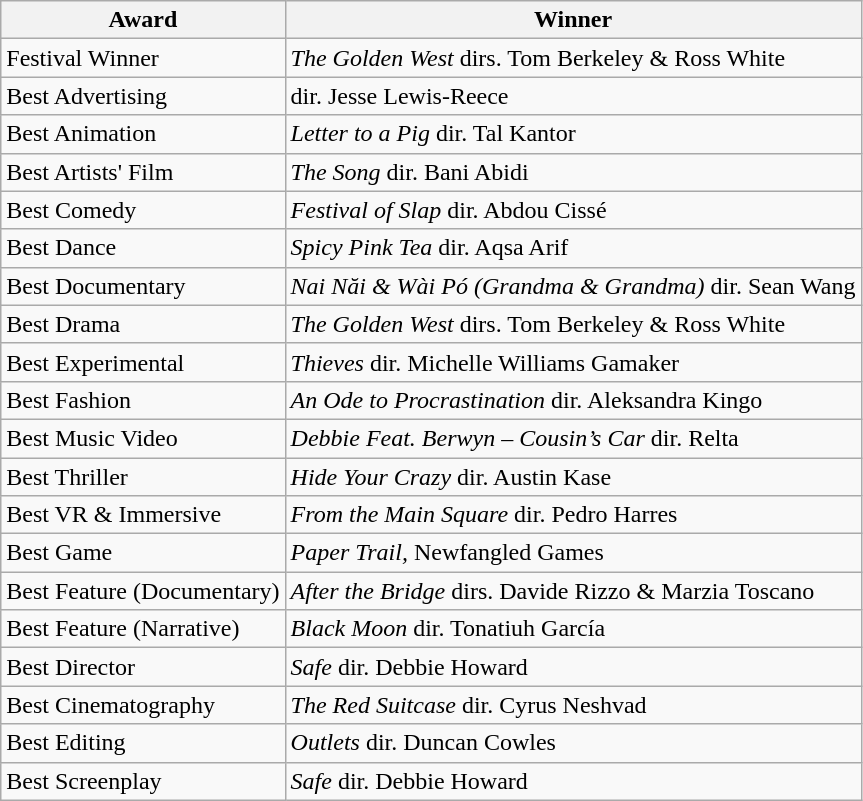<table class="wikitable">
<tr>
<th>Award</th>
<th>Winner</th>
</tr>
<tr>
<td>Festival Winner</td>
<td><em>The Golden West</em> dirs. Tom Berkeley & Ross White</td>
</tr>
<tr>
<td>Best Advertising</td>
<td><em></em> dir. Jesse Lewis-Reece</td>
</tr>
<tr>
<td>Best Animation</td>
<td><em>Letter to a Pig</em> dir. Tal Kantor</td>
</tr>
<tr>
<td>Best Artists' Film</td>
<td><em>The Song</em> dir. Bani Abidi</td>
</tr>
<tr>
<td>Best Comedy</td>
<td><em>Festival of Slap</em> dir. Abdou Cissé</td>
</tr>
<tr>
<td>Best Dance</td>
<td><em>Spicy Pink Tea</em> dir. Aqsa Arif</td>
</tr>
<tr>
<td>Best Documentary</td>
<td><em>Nai Năi & Wài Pó (Grandma & Grandma)</em> dir. Sean Wang</td>
</tr>
<tr>
<td>Best Drama</td>
<td><em>The Golden West</em> dirs. Tom Berkeley & Ross White</td>
</tr>
<tr>
<td>Best Experimental</td>
<td><em>Thieves</em> dir. Michelle Williams Gamaker</td>
</tr>
<tr>
<td>Best Fashion</td>
<td><em>An Ode to Procrastination</em> dir. Aleksandra Kingo</td>
</tr>
<tr>
<td>Best Music Video</td>
<td><em>Debbie Feat. Berwyn – Cousin’s Car</em> dir. Relta</td>
</tr>
<tr>
<td>Best Thriller</td>
<td><em>Hide Your Crazy</em> dir. Austin Kase</td>
</tr>
<tr>
<td>Best VR & Immersive</td>
<td><em>From the Main Square</em> dir. Pedro Harres</td>
</tr>
<tr>
<td>Best Game</td>
<td><em>Paper Trail,</em> Newfangled Games</td>
</tr>
<tr>
<td>Best Feature (Documentary)</td>
<td><em>After the Bridge</em> dirs. Davide Rizzo & Marzia Toscano</td>
</tr>
<tr>
<td>Best Feature (Narrative)</td>
<td><em>Black Moon</em> dir. Tonatiuh García</td>
</tr>
<tr>
<td>Best Director</td>
<td><em>Safe</em> dir. Debbie Howard</td>
</tr>
<tr>
<td>Best Cinematography</td>
<td><em>The Red Suitcase</em> dir. Cyrus Neshvad</td>
</tr>
<tr>
<td>Best Editing</td>
<td><em>Outlets</em> dir. Duncan Cowles</td>
</tr>
<tr>
<td>Best Screenplay</td>
<td><em>Safe</em> dir. Debbie Howard</td>
</tr>
</table>
